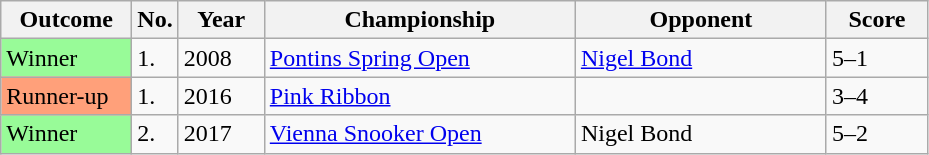<table class="sortable wikitable">
<tr>
<th width="80">Outcome</th>
<th width="20">No.</th>
<th width="50">Year</th>
<th style="width:200px;">Championship</th>
<th style="width:160px;">Opponent</th>
<th width="60">Score</th>
</tr>
<tr>
<td style="background:#98fb98;">Winner</td>
<td>1.</td>
<td>2008</td>
<td><a href='#'>Pontins Spring Open</a></td>
<td> <a href='#'>Nigel Bond</a></td>
<td>5–1</td>
</tr>
<tr>
<td style="background:#ffa07a;">Runner-up</td>
<td>1.</td>
<td>2016</td>
<td><a href='#'>Pink Ribbon</a></td>
<td> </td>
<td>3–4</td>
</tr>
<tr>
<td style="background:#98fb98;">Winner</td>
<td>2.</td>
<td>2017</td>
<td><a href='#'>Vienna Snooker Open</a></td>
<td> Nigel Bond</td>
<td>5–2</td>
</tr>
</table>
